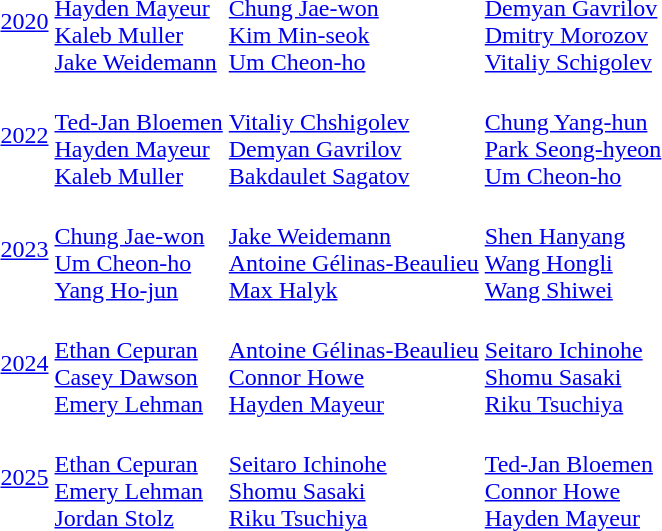<table>
<tr>
<td><a href='#'>2020</a></td>
<td><br><a href='#'>Hayden Mayeur</a><br><a href='#'>Kaleb Muller</a><br><a href='#'>Jake Weidemann</a></td>
<td><br><a href='#'>Chung Jae-won</a><br><a href='#'>Kim Min-seok</a><br><a href='#'>Um Cheon-ho</a></td>
<td><br><a href='#'>Demyan Gavrilov</a><br><a href='#'>Dmitry Morozov</a><br><a href='#'>Vitaliy Schigolev</a></td>
</tr>
<tr>
<td><a href='#'>2022</a></td>
<td><br><a href='#'>Ted-Jan Bloemen</a><br><a href='#'>Hayden Mayeur</a><br><a href='#'>Kaleb Muller</a></td>
<td><br><a href='#'>Vitaliy Chshigolev</a><br><a href='#'>Demyan Gavrilov</a><br><a href='#'>Bakdaulet Sagatov</a></td>
<td><br><a href='#'>Chung Yang-hun</a><br><a href='#'>Park Seong-hyeon</a><br><a href='#'>Um Cheon-ho</a></td>
</tr>
<tr>
<td><a href='#'>2023</a></td>
<td><br><a href='#'>Chung Jae-won</a><br><a href='#'>Um Cheon-ho</a><br><a href='#'>Yang Ho-jun</a></td>
<td><br><a href='#'>Jake Weidemann</a><br><a href='#'>Antoine Gélinas-Beaulieu</a><br><a href='#'>Max Halyk</a></td>
<td><br><a href='#'>Shen Hanyang</a><br><a href='#'>Wang Hongli</a><br><a href='#'>Wang Shiwei</a></td>
</tr>
<tr>
<td><a href='#'>2024</a></td>
<td><br><a href='#'>Ethan Cepuran</a><br><a href='#'>Casey Dawson</a><br><a href='#'>Emery Lehman</a></td>
<td><br><a href='#'>Antoine Gélinas-Beaulieu</a><br><a href='#'>Connor Howe</a><br><a href='#'>Hayden Mayeur</a></td>
<td><br><a href='#'>Seitaro Ichinohe</a><br><a href='#'>Shomu Sasaki</a><br><a href='#'>Riku Tsuchiya</a></td>
</tr>
<tr>
<td><a href='#'>2025</a></td>
<td><br><a href='#'>Ethan Cepuran</a><br><a href='#'>Emery Lehman</a><br><a href='#'>Jordan Stolz</a></td>
<td><br><a href='#'>Seitaro Ichinohe</a><br><a href='#'>Shomu Sasaki</a><br><a href='#'>Riku Tsuchiya</a></td>
<td><br><a href='#'>Ted-Jan Bloemen</a><br><a href='#'>Connor Howe</a><br><a href='#'>Hayden Mayeur</a></td>
</tr>
</table>
